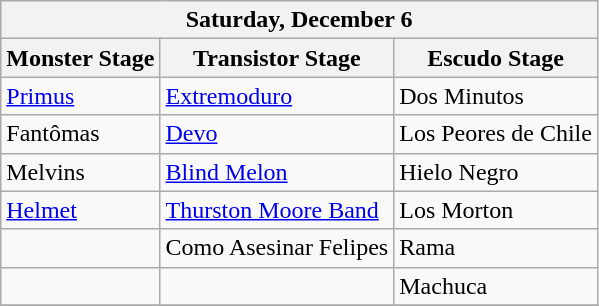<table class="wikitable">
<tr>
<th colspan="4">Saturday, December 6</th>
</tr>
<tr>
<th>Monster Stage</th>
<th>Transistor Stage</th>
<th>Escudo Stage</th>
</tr>
<tr>
<td><a href='#'>Primus</a></td>
<td><a href='#'>Extremoduro</a></td>
<td>Dos Minutos</td>
</tr>
<tr>
<td>Fantômas</td>
<td><a href='#'>Devo</a></td>
<td>Los Peores de Chile</td>
</tr>
<tr>
<td>Melvins</td>
<td><a href='#'>Blind Melon</a></td>
<td>Hielo Negro</td>
</tr>
<tr>
<td><a href='#'>Helmet</a></td>
<td><a href='#'>Thurston Moore Band</a></td>
<td>Los Morton</td>
</tr>
<tr>
<td></td>
<td>Como Asesinar Felipes</td>
<td>Rama</td>
</tr>
<tr>
<td></td>
<td></td>
<td>Machuca</td>
</tr>
<tr>
</tr>
</table>
